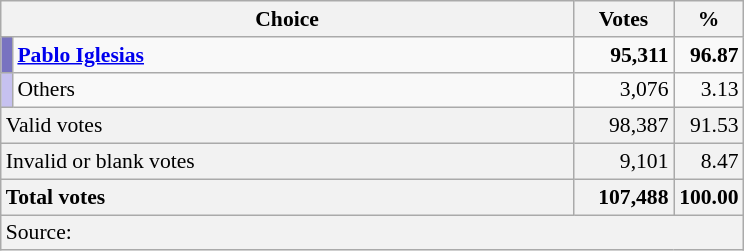<table class="wikitable" style="text-align:right; font-size:90%;">
<tr>
<th colspan="2" style="width:375px;">Choice</th>
<th style="width:60px;">Votes</th>
<th style="width:40px;">%</th>
</tr>
<tr>
<td width="1" bgcolor="#7873C0"></td>
<td align="left"><strong><a href='#'>Pablo Iglesias</a></strong> </td>
<td><strong>95,311</strong></td>
<td><strong>96.87</strong></td>
</tr>
<tr>
<td bgcolor="#C6C1F0"></td>
<td align="left">Others</td>
<td>3,076</td>
<td>3.13</td>
</tr>
<tr style="background-color:#F2F2F2">
<td colspan="2" align="left">Valid votes</td>
<td>98,387</td>
<td>91.53</td>
</tr>
<tr style="background-color:#F2F2F2">
<td colspan="2" align="left">Invalid or blank votes</td>
<td>9,101</td>
<td>8.47</td>
</tr>
<tr style="background-color:#F2F2F2">
<td colspan="2" align="left"><strong>Total votes</strong></td>
<td><strong>107,488</strong></td>
<td><strong>100.00</strong></td>
</tr>
<tr style="background-color:#F2F2F2">
<td colspan="4" align="left">Source: </td>
</tr>
</table>
